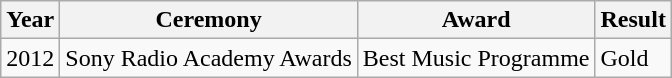<table class="wikitable">
<tr>
<th>Year</th>
<th>Ceremony</th>
<th>Award</th>
<th>Result</th>
</tr>
<tr>
<td>2012</td>
<td>Sony Radio Academy Awards</td>
<td>Best Music Programme</td>
<td>Gold</td>
</tr>
</table>
